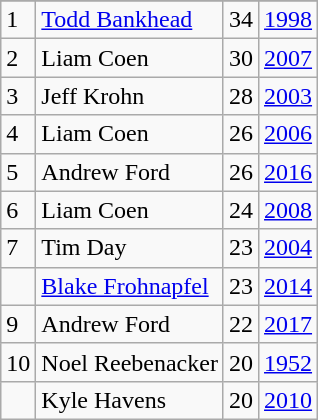<table class="wikitable">
<tr>
</tr>
<tr>
<td>1</td>
<td><a href='#'>Todd Bankhead</a></td>
<td>34</td>
<td><a href='#'>1998</a></td>
</tr>
<tr>
<td>2</td>
<td>Liam Coen</td>
<td>30</td>
<td><a href='#'>2007</a></td>
</tr>
<tr>
<td>3</td>
<td>Jeff Krohn</td>
<td>28</td>
<td><a href='#'>2003</a></td>
</tr>
<tr>
<td>4</td>
<td>Liam Coen</td>
<td>26</td>
<td><a href='#'>2006</a></td>
</tr>
<tr>
<td>5</td>
<td>Andrew Ford</td>
<td>26</td>
<td><a href='#'>2016</a></td>
</tr>
<tr>
<td>6</td>
<td>Liam Coen</td>
<td>24</td>
<td><a href='#'>2008</a></td>
</tr>
<tr>
<td>7</td>
<td>Tim Day</td>
<td>23</td>
<td><a href='#'>2004</a></td>
</tr>
<tr>
<td></td>
<td><a href='#'>Blake Frohnapfel</a></td>
<td>23</td>
<td><a href='#'>2014</a></td>
</tr>
<tr>
<td>9</td>
<td>Andrew Ford</td>
<td>22</td>
<td><a href='#'>2017</a></td>
</tr>
<tr>
<td>10</td>
<td>Noel Reebenacker</td>
<td>20</td>
<td><a href='#'>1952</a></td>
</tr>
<tr>
<td></td>
<td>Kyle Havens</td>
<td>20</td>
<td><a href='#'>2010</a></td>
</tr>
</table>
